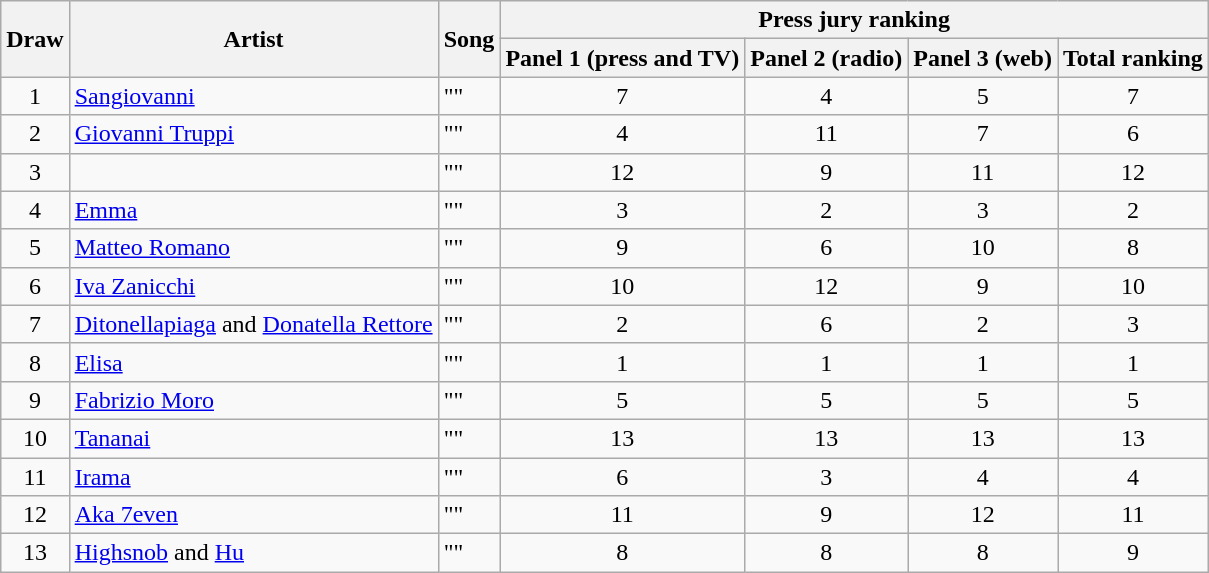<table class="wikitable sortable">
<tr>
<th rowspan="2">Draw</th>
<th rowspan="2">Artist</th>
<th rowspan="2">Song</th>
<th class="unsortable" colspan="4">Press jury ranking</th>
</tr>
<tr>
<th>Panel 1 (press and TV)</th>
<th>Panel 2 (radio)</th>
<th>Panel 3 (web)</th>
<th>Total ranking</th>
</tr>
<tr>
<td align="center">1</td>
<td><a href='#'>Sangiovanni</a></td>
<td>""</td>
<td align="center">7</td>
<td align="center">4</td>
<td align="center">5</td>
<td align="center">7</td>
</tr>
<tr>
<td align="center">2</td>
<td><a href='#'>Giovanni Truppi</a></td>
<td>""</td>
<td align="center">4</td>
<td align="center">11</td>
<td align="center">7</td>
<td align="center">6</td>
</tr>
<tr>
<td align="center">3</td>
<td></td>
<td>""</td>
<td align="center">12</td>
<td align="center">9</td>
<td align="center">11</td>
<td align="center">12</td>
</tr>
<tr>
<td align="center">4</td>
<td><a href='#'>Emma</a></td>
<td>""</td>
<td align="center">3</td>
<td align="center">2</td>
<td align="center">3</td>
<td align="center">2</td>
</tr>
<tr>
<td align="center">5</td>
<td><a href='#'>Matteo Romano</a></td>
<td>""</td>
<td align="center">9</td>
<td align="center">6</td>
<td align="center">10</td>
<td align="center">8</td>
</tr>
<tr>
<td align="center">6</td>
<td><a href='#'>Iva Zanicchi</a></td>
<td>""</td>
<td align="center">10</td>
<td align="center">12</td>
<td align="center">9</td>
<td align="center">10</td>
</tr>
<tr>
<td align="center">7</td>
<td><a href='#'>Ditonellapiaga</a> and <a href='#'>Donatella Rettore</a></td>
<td>""</td>
<td align="center">2</td>
<td align="center">6</td>
<td align="center">2</td>
<td align="center">3</td>
</tr>
<tr>
<td align="center">8</td>
<td><a href='#'>Elisa</a></td>
<td>""</td>
<td align="center">1</td>
<td align="center">1</td>
<td align="center">1</td>
<td align="center">1</td>
</tr>
<tr>
<td align="center">9</td>
<td><a href='#'>Fabrizio Moro</a></td>
<td>""</td>
<td align="center">5</td>
<td align="center">5</td>
<td align="center">5</td>
<td align="center">5</td>
</tr>
<tr>
<td align="center">10</td>
<td><a href='#'>Tananai</a></td>
<td>""</td>
<td align="center">13</td>
<td align="center">13</td>
<td align="center">13</td>
<td align="center">13</td>
</tr>
<tr>
<td align="center">11</td>
<td><a href='#'>Irama</a></td>
<td>""</td>
<td align="center">6</td>
<td align="center">3</td>
<td align="center">4</td>
<td align="center">4</td>
</tr>
<tr>
<td align="center">12</td>
<td><a href='#'>Aka 7even</a></td>
<td>""</td>
<td align="center">11</td>
<td align="center">9</td>
<td align="center">12</td>
<td align="center">11</td>
</tr>
<tr>
<td align="center">13</td>
<td><a href='#'>Highsnob</a> and <a href='#'>Hu</a></td>
<td>""</td>
<td align="center">8</td>
<td align="center">8</td>
<td align="center">8</td>
<td align="center">9</td>
</tr>
</table>
